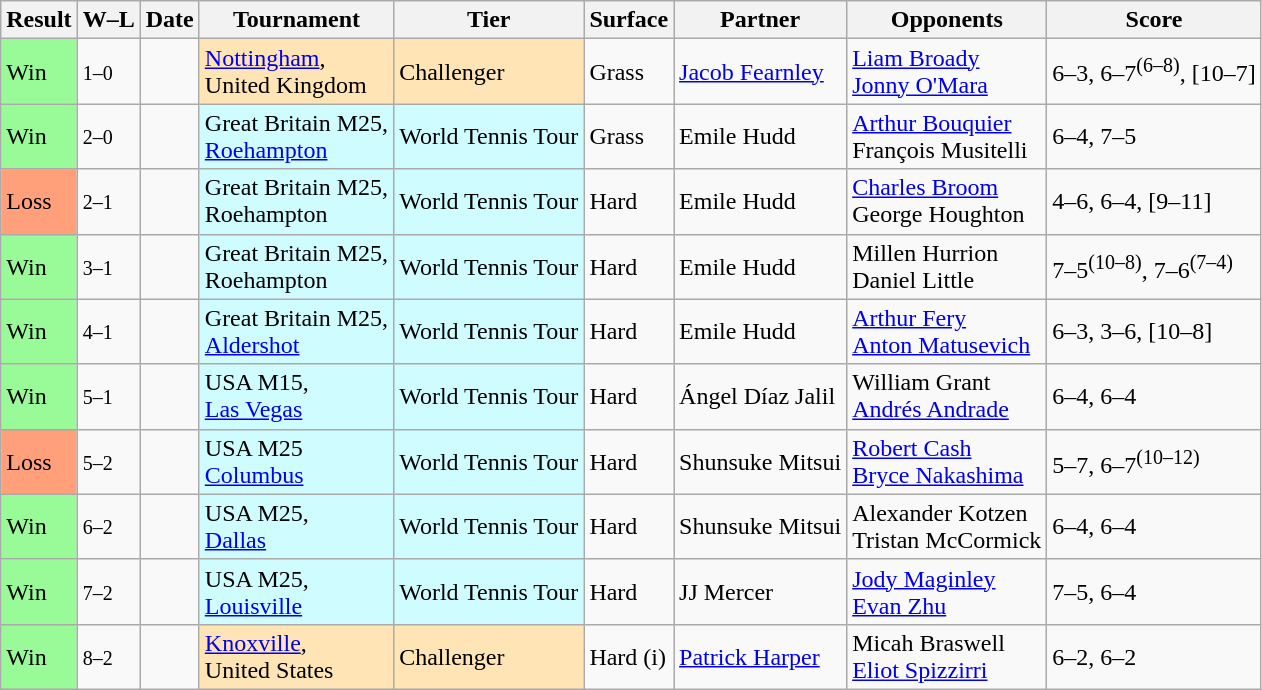<table class="sortable wikitable">
<tr>
<th>Result</th>
<th class="unsortable">W–L</th>
<th>Date</th>
<th>Tournament</th>
<th>Tier</th>
<th>Surface</th>
<th>Partner</th>
<th>Opponents</th>
<th class="unsortable">Score</th>
</tr>
<tr>
<td bgcolor=#98fb98>Win</td>
<td><small>1–0</small></td>
<td><a href='#'></a></td>
<td bgcolor=moccasin><a href='#'>Nottingham</a>,<br>United Kingdom</td>
<td bgcolor=moccasin>Challenger</td>
<td>Grass</td>
<td> <a href='#'>Jacob Fearnley</a></td>
<td> <a href='#'>Liam Broady</a><br>  <a href='#'>Jonny O'Mara</a></td>
<td>6–3, 6–7<sup>(6–8)</sup>, [10–7]</td>
</tr>
<tr>
<td bgcolor=#98fb98>Win</td>
<td><small>2–0</small></td>
<td></td>
<td style="background:#cffcff;">Great Britain M25,<br><a href='#'>Roehampton</a></td>
<td style="background:#cffcff;">World Tennis Tour</td>
<td>Grass</td>
<td> Emile Hudd</td>
<td> <a href='#'>Arthur Bouquier</a><br>  François Musitelli</td>
<td>6–4, 7–5</td>
</tr>
<tr>
<td bgcolor=FFA07A>Loss</td>
<td><small>2–1</small></td>
<td></td>
<td style="background:#cffcff;">Great Britain M25,<br>Roehampton</td>
<td style="background:#cffcff;">World Tennis Tour</td>
<td>Hard</td>
<td> Emile Hudd</td>
<td> <a href='#'>Charles Broom</a><br>  George Houghton</td>
<td>4–6, 6–4, [9–11]</td>
</tr>
<tr>
<td bgcolor=#98fb98>Win</td>
<td><small>3–1</small></td>
<td></td>
<td style="background:#cffcff;">Great Britain M25,<br>Roehampton</td>
<td style="background:#cffcff;">World Tennis Tour</td>
<td>Hard</td>
<td> Emile Hudd</td>
<td> Millen Hurrion<br>  Daniel Little</td>
<td>7–5<sup>(10–8)</sup>, 7–6<sup>(7–4)</sup></td>
</tr>
<tr>
<td bgcolor=#98fb98>Win</td>
<td><small>4–1</small></td>
<td></td>
<td style="background:#cffcff;">Great Britain M25,<br> <a href='#'>Aldershot</a></td>
<td style="background:#cffcff;">World Tennis Tour</td>
<td>Hard</td>
<td> Emile Hudd</td>
<td> <a href='#'>Arthur Fery</a><br>  <a href='#'>Anton Matusevich</a></td>
<td>6–3, 3–6, [10–8]</td>
</tr>
<tr>
<td bgcolor=#98fb98>Win</td>
<td><small>5–1</small></td>
<td></td>
<td style="background:#cffcff;">USA M15,<br><a href='#'>Las Vegas</a></td>
<td style="background:#cffcff;">World Tennis Tour</td>
<td>Hard</td>
<td> Ángel Díaz Jalil</td>
<td> William Grant<br>  <a href='#'>Andrés Andrade</a></td>
<td>6–4, 6–4</td>
</tr>
<tr>
<td bgcolor=#FFA07A>Loss</td>
<td><small>5–2</small></td>
<td></td>
<td style="background:#cffcff;">USA M25<br><a href='#'>Columbus</a></td>
<td style="background:#cffcff;">World Tennis Tour</td>
<td>Hard</td>
<td> Shunsuke Mitsui</td>
<td> <a href='#'>Robert Cash</a><br>  <a href='#'>Bryce Nakashima</a></td>
<td>5–7, 6–7<sup>(10–12)</sup></td>
</tr>
<tr>
<td bgcolor=#98fb98>Win</td>
<td><small>6–2</small></td>
<td></td>
<td style="background:#cffcff;">USA M25,<br><a href='#'>Dallas</a></td>
<td style="background:#cffcff;">World Tennis Tour</td>
<td>Hard</td>
<td> Shunsuke Mitsui</td>
<td> Alexander Kotzen<br>  Tristan McCormick</td>
<td>6–4, 6–4</td>
</tr>
<tr>
<td bgcolor=#98fb98>Win</td>
<td><small>7–2</small></td>
<td></td>
<td style="background:#cffcff;">USA M25,<br><a href='#'>Louisville</a></td>
<td style="background:#cffcff;">World Tennis Tour</td>
<td>Hard</td>
<td> JJ Mercer</td>
<td> <a href='#'>Jody Maginley</a><br>  <a href='#'>Evan Zhu</a></td>
<td>7–5, 6–4</td>
</tr>
<tr>
<td bgcolor=#98fb98>Win</td>
<td><small>8–2</small></td>
<td><a href='#'></a></td>
<td bgcolor=moccasin><a href='#'>Knoxville</a>,<br>United States</td>
<td bgcolor=moccasin>Challenger</td>
<td>Hard (i)</td>
<td> <a href='#'>Patrick Harper</a></td>
<td> Micah Braswell<br>  <a href='#'>Eliot Spizzirri</a></td>
<td>6–2, 6–2</td>
</tr>
</table>
